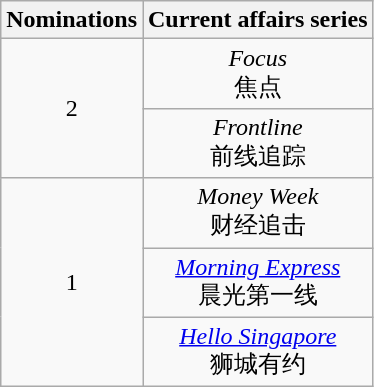<table class="wikitable" style="text-align:center;">
<tr>
<th scope="col" width="55">Nominations</th>
<th scope="col" align="center">Current affairs series</th>
</tr>
<tr>
<td rowspan=2 style="text-align:center;">2</td>
<td><em>Focus</em><br>焦点</td>
</tr>
<tr>
<td><em>Frontline</em><br>前线追踪</td>
</tr>
<tr>
<td rowspan=3 style="text-align:center;">1</td>
<td><em>Money Week</em><br>财经追击</td>
</tr>
<tr>
<td><em><a href='#'>Morning Express</a></em><br>晨光第一线</td>
</tr>
<tr>
<td><em><a href='#'>Hello Singapore</a></em><br>狮城有约</td>
</tr>
</table>
